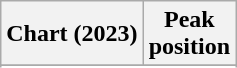<table class="wikitable sortable plainrowheaders" style="text-align:center">
<tr>
<th scope="col">Chart (2023)</th>
<th scope="col">Peak<br>position</th>
</tr>
<tr>
</tr>
<tr>
</tr>
</table>
